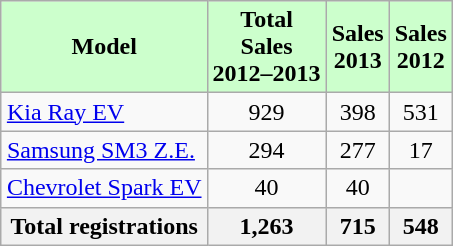<table class="wikitable" style="margin: 1em auto 1em auto; float:right;text-align:center">
<tr>
<th style="background:#cfc;">Model</th>
<th style="background:#cfc;">Total<br> Sales<br>2012–2013</th>
<th style="background:#cfc;">Sales<br>2013</th>
<th style="background:#cfc;">Sales<br> 2012</th>
</tr>
<tr>
<td align=left><a href='#'>Kia Ray EV</a></td>
<td>929</td>
<td>398</td>
<td>531</td>
</tr>
<tr>
<td align=left><a href='#'>Samsung SM3 Z.E.</a></td>
<td>294</td>
<td>277</td>
<td>17</td>
</tr>
<tr>
<td align=left><a href='#'>Chevrolet Spark EV</a></td>
<td>40</td>
<td>40</td>
<td></td>
</tr>
<tr>
<th>Total registrations</th>
<th>1,263</th>
<th>715</th>
<th>548</th>
</tr>
</table>
